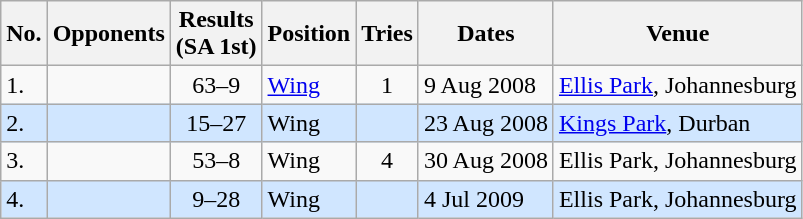<table class="wikitable sortable">
<tr>
<th>No.</th>
<th>Opponents</th>
<th>Results<br>(SA 1st)</th>
<th>Position</th>
<th>Tries</th>
<th>Dates</th>
<th>Venue</th>
</tr>
<tr>
<td>1.</td>
<td></td>
<td align="center">63–9</td>
<td><a href='#'>Wing</a></td>
<td align="center">1</td>
<td>9 Aug 2008</td>
<td><a href='#'>Ellis Park</a>, Johannesburg</td>
</tr>
<tr style="background: #D0E6FF;">
<td>2.</td>
<td></td>
<td align="center">15–27</td>
<td>Wing</td>
<td></td>
<td>23 Aug 2008</td>
<td><a href='#'>Kings Park</a>, Durban</td>
</tr>
<tr>
<td>3.</td>
<td></td>
<td align="center">53–8</td>
<td>Wing</td>
<td align="center">4</td>
<td>30 Aug 2008</td>
<td>Ellis Park, Johannesburg</td>
</tr>
<tr style="background: #D0E6FF;">
<td>4.</td>
<td></td>
<td align="center">9–28</td>
<td>Wing</td>
<td></td>
<td>4 Jul 2009</td>
<td>Ellis Park, Johannesburg</td>
</tr>
</table>
